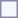<table style="border:1px solid #8888aa; background-color:#f7f8ff; padding:5px; font-size:95%; margin: 0px 12px 12px 0px;">
</table>
